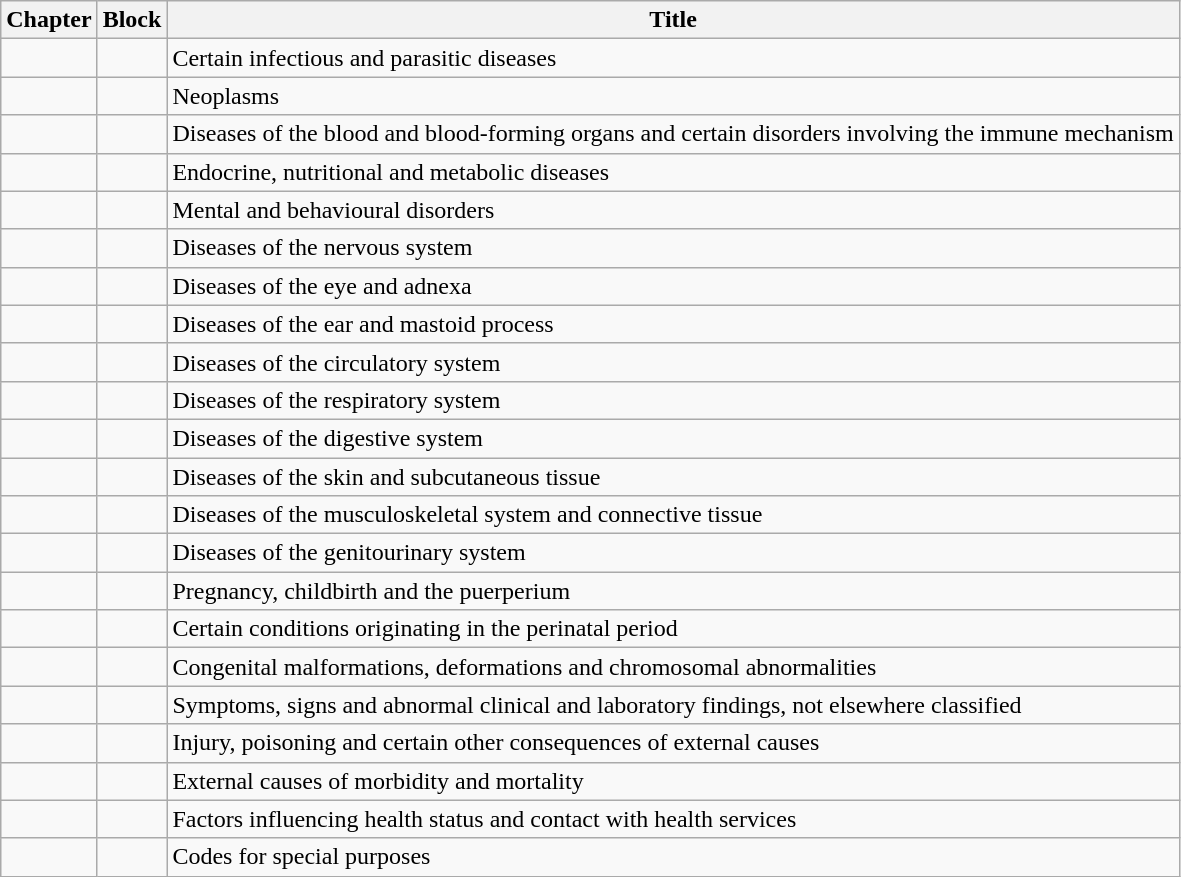<table class="wikitable">
<tr>
<th>Chapter</th>
<th>Block</th>
<th>Title</th>
</tr>
<tr>
<td></td>
<td></td>
<td>Certain infectious and parasitic diseases</td>
</tr>
<tr>
<td></td>
<td></td>
<td>Neoplasms</td>
</tr>
<tr>
<td></td>
<td></td>
<td>Diseases of the blood and blood-forming organs and certain disorders involving the immune mechanism</td>
</tr>
<tr>
<td></td>
<td></td>
<td>Endocrine, nutritional and metabolic diseases</td>
</tr>
<tr>
<td></td>
<td></td>
<td>Mental and behavioural disorders</td>
</tr>
<tr>
<td></td>
<td></td>
<td>Diseases of the nervous system</td>
</tr>
<tr>
<td></td>
<td></td>
<td>Diseases of the eye and adnexa</td>
</tr>
<tr>
<td></td>
<td></td>
<td>Diseases of the ear and mastoid process</td>
</tr>
<tr>
<td></td>
<td></td>
<td>Diseases of the circulatory system</td>
</tr>
<tr>
<td></td>
<td></td>
<td>Diseases of the respiratory system</td>
</tr>
<tr>
<td></td>
<td></td>
<td>Diseases of the digestive system</td>
</tr>
<tr>
<td></td>
<td></td>
<td>Diseases of the skin and subcutaneous tissue</td>
</tr>
<tr>
<td></td>
<td></td>
<td>Diseases of the musculoskeletal system and connective tissue</td>
</tr>
<tr>
<td></td>
<td></td>
<td>Diseases of the genitourinary system</td>
</tr>
<tr>
<td></td>
<td></td>
<td>Pregnancy, childbirth and the puerperium</td>
</tr>
<tr>
<td></td>
<td></td>
<td>Certain conditions originating in the perinatal period</td>
</tr>
<tr>
<td></td>
<td></td>
<td>Congenital malformations, deformations and chromosomal abnormalities</td>
</tr>
<tr>
<td></td>
<td></td>
<td>Symptoms, signs and abnormal clinical and laboratory findings, not elsewhere classified</td>
</tr>
<tr>
<td></td>
<td></td>
<td>Injury, poisoning and certain other consequences of external causes</td>
</tr>
<tr>
<td></td>
<td></td>
<td>External causes of morbidity and mortality</td>
</tr>
<tr>
<td></td>
<td></td>
<td>Factors influencing health status and contact with health services</td>
</tr>
<tr>
<td></td>
<td></td>
<td>Codes for special purposes</td>
</tr>
</table>
